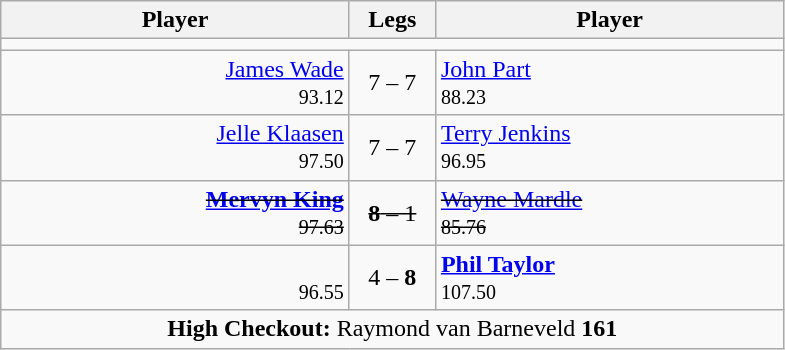<table class=wikitable style="text-align:center">
<tr>
<th width=225>Player</th>
<th width=50>Legs</th>
<th width=225>Player</th>
</tr>
<tr align=center>
<td colspan="3"></td>
</tr>
<tr align=left>
<td align=right><a href='#'>James Wade</a>  <br><small><span>93.12</span></small></td>
<td align=center>7 – 7</td>
<td> <a href='#'>John Part</a> <br><small><span>88.23</span></small></td>
</tr>
<tr align=left>
<td align=right><a href='#'>Jelle Klaasen</a>  <br><small><span>97.50</span></small></td>
<td align=center>7 – 7</td>
<td> <a href='#'>Terry Jenkins</a> <br><small><span>96.95</span></small></td>
</tr>
<tr align=left>
<td align=right><s><strong><a href='#'>Mervyn King</a></strong></s>  <br><small><span><s>97.63</s></span></small></td>
<td align=center><s><strong>8</strong> – 1</s></td>
<td> <s><a href='#'>Wayne Mardle</a></s> <br><small><span><s>85.76</s></span></small></td>
</tr>
<tr align=left>
<td align=right> <br><small><span>96.55</span></small></td>
<td align=center>4 – <strong>8</strong></td>
<td> <strong><a href='#'>Phil Taylor</a></strong> <br><small><span>107.50</span></small></td>
</tr>
<tr align=center>
<td colspan="3"><strong>High Checkout:</strong> Raymond van Barneveld <strong>161</strong></td>
</tr>
</table>
